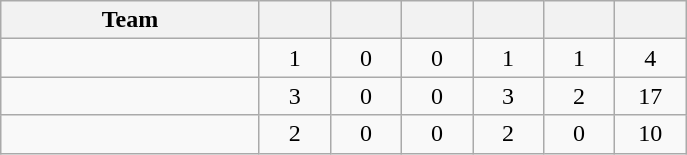<table class="wikitable" style="text-align:center">
<tr>
<th width=165>Team</th>
<th width=40></th>
<th width=40></th>
<th width=40></th>
<th width=40></th>
<th width=40></th>
<th width=40></th>
</tr>
<tr>
<td style="text-align:left"></td>
<td>1</td>
<td>0</td>
<td>0</td>
<td>1</td>
<td>1</td>
<td>4</td>
</tr>
<tr>
<td style="text-align:left"></td>
<td>3</td>
<td>0</td>
<td>0</td>
<td>3</td>
<td>2</td>
<td>17</td>
</tr>
<tr>
<td style="text-align:left"></td>
<td>2</td>
<td>0</td>
<td>0</td>
<td>2</td>
<td>0</td>
<td>10</td>
</tr>
</table>
